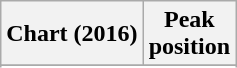<table class="wikitable plainrowheaders sortable" style="text-align:center">
<tr>
<th scope="col">Chart (2016)</th>
<th scope="col">Peak<br>position</th>
</tr>
<tr>
</tr>
<tr>
</tr>
<tr>
</tr>
<tr>
</tr>
<tr>
</tr>
<tr>
</tr>
<tr>
</tr>
<tr>
</tr>
<tr>
</tr>
<tr>
</tr>
<tr>
</tr>
<tr>
</tr>
<tr>
</tr>
<tr>
</tr>
<tr>
</tr>
<tr>
</tr>
<tr>
</tr>
<tr>
</tr>
<tr>
</tr>
<tr>
</tr>
<tr>
</tr>
<tr>
</tr>
<tr>
</tr>
</table>
